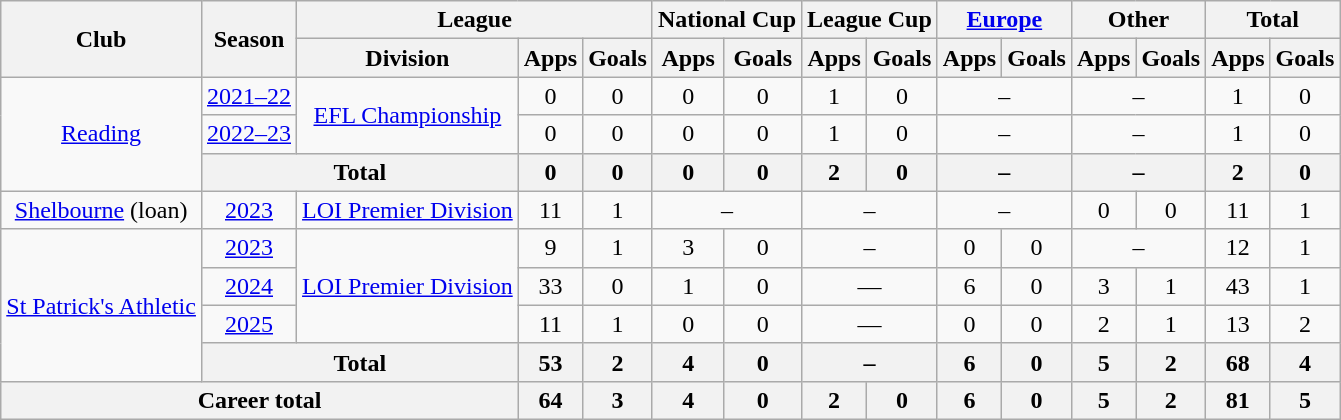<table class="wikitable" style="text-align: center">
<tr>
<th rowspan="2">Club</th>
<th rowspan="2">Season</th>
<th colspan="3">League</th>
<th colspan="2">National Cup</th>
<th colspan="2">League Cup</th>
<th colspan="2"><a href='#'>Europe</a></th>
<th colspan="2">Other</th>
<th colspan="2">Total</th>
</tr>
<tr>
<th>Division</th>
<th>Apps</th>
<th>Goals</th>
<th>Apps</th>
<th>Goals</th>
<th>Apps</th>
<th>Goals</th>
<th>Apps</th>
<th>Goals</th>
<th>Apps</th>
<th>Goals</th>
<th>Apps</th>
<th>Goals</th>
</tr>
<tr>
<td rowspan="3"><a href='#'>Reading</a></td>
<td><a href='#'>2021–22</a></td>
<td rowspan="2"><a href='#'>EFL Championship</a></td>
<td>0</td>
<td>0</td>
<td>0</td>
<td>0</td>
<td>1</td>
<td>0</td>
<td colspan="2">–</td>
<td colspan="2">–</td>
<td>1</td>
<td>0</td>
</tr>
<tr>
<td><a href='#'>2022–23</a></td>
<td>0</td>
<td>0</td>
<td>0</td>
<td>0</td>
<td>1</td>
<td>0</td>
<td colspan="2">–</td>
<td colspan="2">–</td>
<td>1</td>
<td>0</td>
</tr>
<tr>
<th colspan="2">Total</th>
<th>0</th>
<th>0</th>
<th>0</th>
<th>0</th>
<th>2</th>
<th>0</th>
<th colspan="2">–</th>
<th colspan="2">–</th>
<th>2</th>
<th>0</th>
</tr>
<tr>
<td><a href='#'>Shelbourne</a> (loan)</td>
<td><a href='#'>2023</a></td>
<td><a href='#'>LOI Premier Division</a></td>
<td>11</td>
<td>1</td>
<td colspan="2">–</td>
<td colspan="2">–</td>
<td colspan="2">–</td>
<td>0</td>
<td>0</td>
<td>11</td>
<td>1</td>
</tr>
<tr>
<td rowspan="4"><a href='#'>St Patrick's Athletic</a></td>
<td><a href='#'>2023</a></td>
<td rowspan="3"><a href='#'>LOI Premier Division</a></td>
<td>9</td>
<td>1</td>
<td>3</td>
<td>0</td>
<td colspan="2">–</td>
<td>0</td>
<td>0</td>
<td colspan="2">–</td>
<td>12</td>
<td>1</td>
</tr>
<tr>
<td><a href='#'>2024</a></td>
<td>33</td>
<td>0</td>
<td>1</td>
<td>0</td>
<td colspan="2">—</td>
<td>6</td>
<td>0</td>
<td>3</td>
<td>1</td>
<td>43</td>
<td>1</td>
</tr>
<tr>
<td><a href='#'>2025</a></td>
<td>11</td>
<td>1</td>
<td>0</td>
<td>0</td>
<td colspan="2">—</td>
<td>0</td>
<td>0</td>
<td>2</td>
<td>1</td>
<td>13</td>
<td>2</td>
</tr>
<tr>
<th colspan="2">Total</th>
<th>53</th>
<th>2</th>
<th>4</th>
<th>0</th>
<th colspan="2">–</th>
<th>6</th>
<th>0</th>
<th>5</th>
<th>2</th>
<th>68</th>
<th>4</th>
</tr>
<tr>
<th colspan="3">Career total</th>
<th>64</th>
<th>3</th>
<th>4</th>
<th>0</th>
<th>2</th>
<th>0</th>
<th>6</th>
<th>0</th>
<th>5</th>
<th>2</th>
<th>81</th>
<th>5</th>
</tr>
</table>
